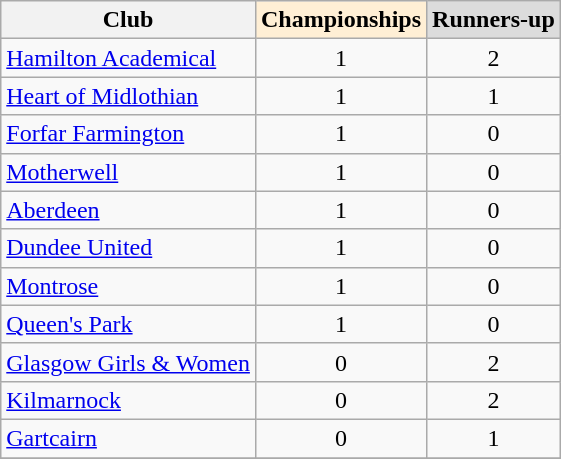<table class="wikitable" style="text-align: center;">
<tr>
<th>Club</th>
<th style="background-color: PapayaWhip">Championships</th>
<th style="background-color: Gainsboro">Runners-up</th>
</tr>
<tr>
<td align="left"><a href='#'>Hamilton Academical</a></td>
<td align="center">1</td>
<td align="center">2</td>
</tr>
<tr>
<td align="left"><a href='#'>Heart of Midlothian</a></td>
<td align="center">1</td>
<td align="center">1</td>
</tr>
<tr>
<td align="left"><a href='#'>Forfar Farmington</a></td>
<td align="center">1</td>
<td align="center">0</td>
</tr>
<tr>
<td align="left"><a href='#'>Motherwell</a></td>
<td align="center">1</td>
<td align="center">0</td>
</tr>
<tr>
<td align="left"><a href='#'>Aberdeen</a></td>
<td align="center">1</td>
<td align="center">0</td>
</tr>
<tr>
<td align="left"><a href='#'>Dundee United</a></td>
<td align="center">1</td>
<td align="center">0</td>
</tr>
<tr>
<td align="left"><a href='#'>Montrose</a></td>
<td align="center">1</td>
<td align="center">0</td>
</tr>
<tr>
<td align="left"><a href='#'>Queen's Park</a></td>
<td align="center">1</td>
<td align="center">0</td>
</tr>
<tr>
<td align="left"><a href='#'>Glasgow Girls & Women</a></td>
<td align="center">0</td>
<td align="center">2</td>
</tr>
<tr>
<td align="left"><a href='#'>Kilmarnock</a></td>
<td align="center">0</td>
<td align="center">2</td>
</tr>
<tr>
<td align="left"><a href='#'>Gartcairn</a></td>
<td align="center">0</td>
<td align="center">1</td>
</tr>
<tr>
</tr>
</table>
